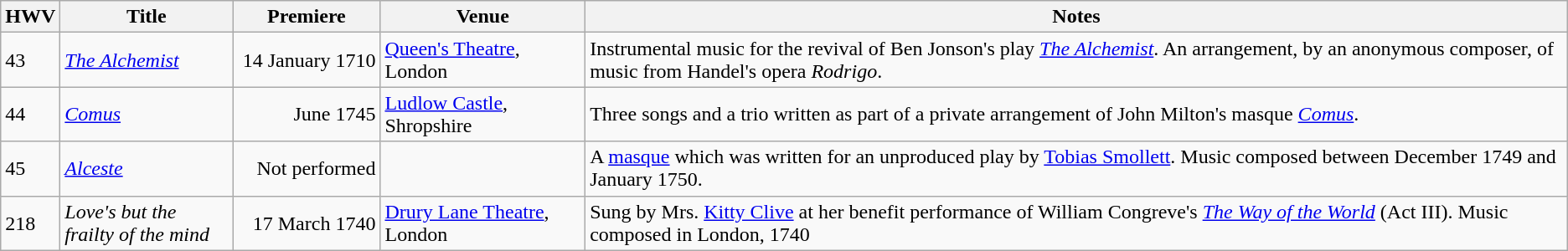<table class="wikitable sortable">
<tr>
<th width="20px">HWV</th>
<th width="130px">Title</th>
<th width="110px">Premiere</th>
<th>Venue</th>
<th class="unsortable">Notes</th>
</tr>
<tr>
<td>43</td>
<td><em><a href='#'>The Alchemist</a></em></td>
<td align="right">14 January 1710</td>
<td><a href='#'>Queen's Theatre</a>, London</td>
<td>Instrumental music for the revival of Ben Jonson's play <em><a href='#'>The Alchemist</a></em>. An arrangement, by an anonymous composer, of music from Handel's opera <em>Rodrigo</em>.</td>
</tr>
<tr>
<td>44</td>
<td><em><a href='#'>Comus</a></em></td>
<td align="right">June 1745</td>
<td><a href='#'>Ludlow Castle</a>, Shropshire</td>
<td>Three songs and a trio written as part of a private arrangement of John Milton's masque <em><a href='#'>Comus</a></em>.</td>
</tr>
<tr>
<td>45</td>
<td><em><a href='#'>Alceste</a></em></td>
<td align="right">Not performed</td>
<td></td>
<td>A <a href='#'>masque</a> which was written for an unproduced play by <a href='#'>Tobias Smollett</a>. Music composed between December 1749 and January 1750.</td>
</tr>
<tr>
<td>218</td>
<td><em>Love's but the frailty of the mind</em></td>
<td align="right">17 March 1740</td>
<td><a href='#'>Drury Lane Theatre</a>, London</td>
<td>Sung by Mrs. <a href='#'>Kitty Clive</a> at her benefit performance of William Congreve's <em><a href='#'>The Way of the World</a></em> (Act III). Music composed in London, 1740</td>
</tr>
</table>
